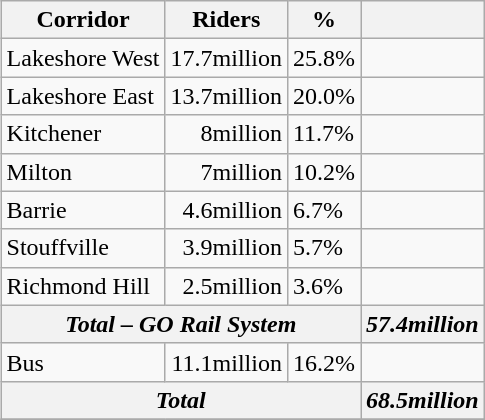<table class="wikitable" align="right">
<tr>
<th>Corridor</th>
<th>Riders</th>
<th>%</th>
<th></th>
</tr>
<tr>
<td>Lakeshore West</td>
<td align=right>17.7million</td>
<td>25.8%</td>
<td><div></div><div></div></td>
</tr>
<tr>
<td>Lakeshore East</td>
<td align=right>13.7million</td>
<td>20.0%</td>
<td><div></div><div></div></td>
</tr>
<tr>
<td>Kitchener</td>
<td align=right>8million</td>
<td>11.7%</td>
<td><div></div><div></div></td>
</tr>
<tr>
<td>Milton</td>
<td align=right>7million</td>
<td>10.2%</td>
<td><div></div></td>
</tr>
<tr>
<td>Barrie</td>
<td align=right>4.6million</td>
<td>6.7%</td>
<td><div></div><div></div></td>
</tr>
<tr>
<td>Stouffville</td>
<td align=right>3.9million</td>
<td>5.7%</td>
<td><div></div><div></div></td>
</tr>
<tr>
<td>Richmond Hill</td>
<td align=right>2.5million</td>
<td>3.6%</td>
<td><div></div></td>
</tr>
<tr>
<th colspan=3><em>Total – GO Rail System</em></th>
<th align=right><em>57.4million</em></th>
</tr>
<tr>
<td>Bus</td>
<td align=right>11.1million</td>
<td>16.2%</td>
<td><div></div></td>
</tr>
<tr>
<th colspan=3><em>Total</em></th>
<th align=right><em>68.5million</em></th>
</tr>
<tr>
</tr>
</table>
